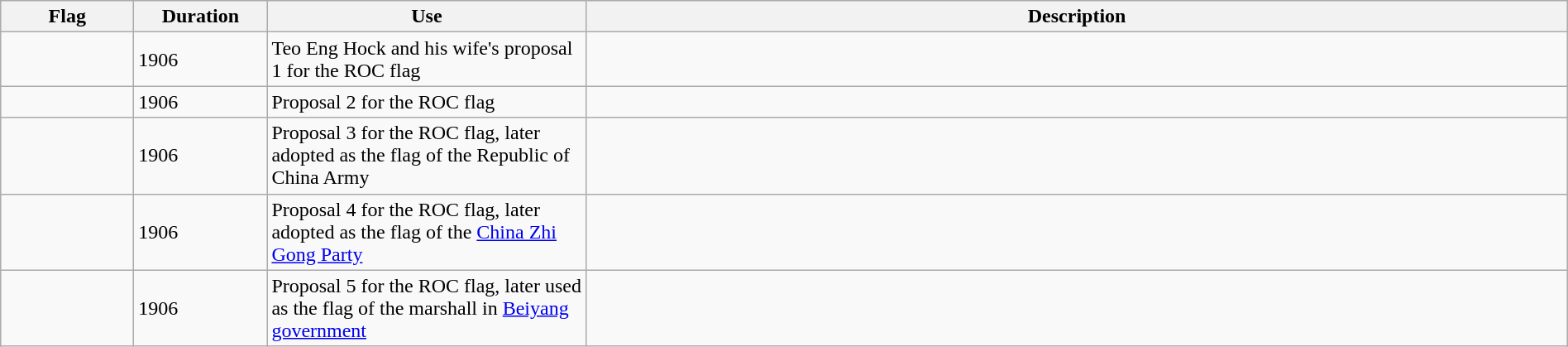<table class="wikitable" width="100%">
<tr>
<th style="width:100px;">Flag</th>
<th style="width:100px;">Duration</th>
<th style="width:250px;">Use</th>
<th style="min-width:250px">Description</th>
</tr>
<tr>
<td></td>
<td>1906</td>
<td>Teo Eng Hock and his wife's proposal 1 for the ROC flag</td>
<td></td>
</tr>
<tr>
<td></td>
<td>1906</td>
<td>Proposal 2 for the ROC flag</td>
<td></td>
</tr>
<tr>
<td></td>
<td>1906</td>
<td>Proposal 3 for the ROC flag, later adopted as the flag of the Republic of China Army</td>
<td></td>
</tr>
<tr>
<td></td>
<td>1906</td>
<td>Proposal 4 for the ROC flag, later adopted as the flag of the <a href='#'>China Zhi Gong Party</a></td>
<td></td>
</tr>
<tr>
<td></td>
<td>1906</td>
<td>Proposal 5 for the ROC flag, later used as the flag of the marshall in <a href='#'>Beiyang government</a></td>
<td></td>
</tr>
</table>
